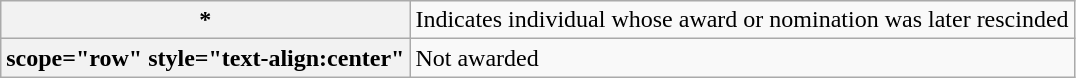<table class="wikitable plainrowheaders">
<tr>
<th scope="row" style="text-align:center">*</th>
<td>Indicates individual whose award or nomination was later rescinded</td>
</tr>
<tr>
<th>scope="row" style="text-align:center" </th>
<td>Not awarded</td>
</tr>
</table>
